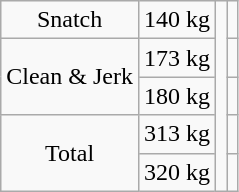<table class = "wikitable" style="text-align:center;">
<tr>
<td>Snatch</td>
<td>140 kg</td>
<td rowspan=5 align=left></td>
<td></td>
</tr>
<tr>
<td rowspan=2>Clean & Jerk</td>
<td>173 kg</td>
<td></td>
</tr>
<tr>
<td>180 kg</td>
<td></td>
</tr>
<tr>
<td rowspan=2>Total</td>
<td>313 kg</td>
<td></td>
</tr>
<tr>
<td>320 kg</td>
<td></td>
</tr>
</table>
